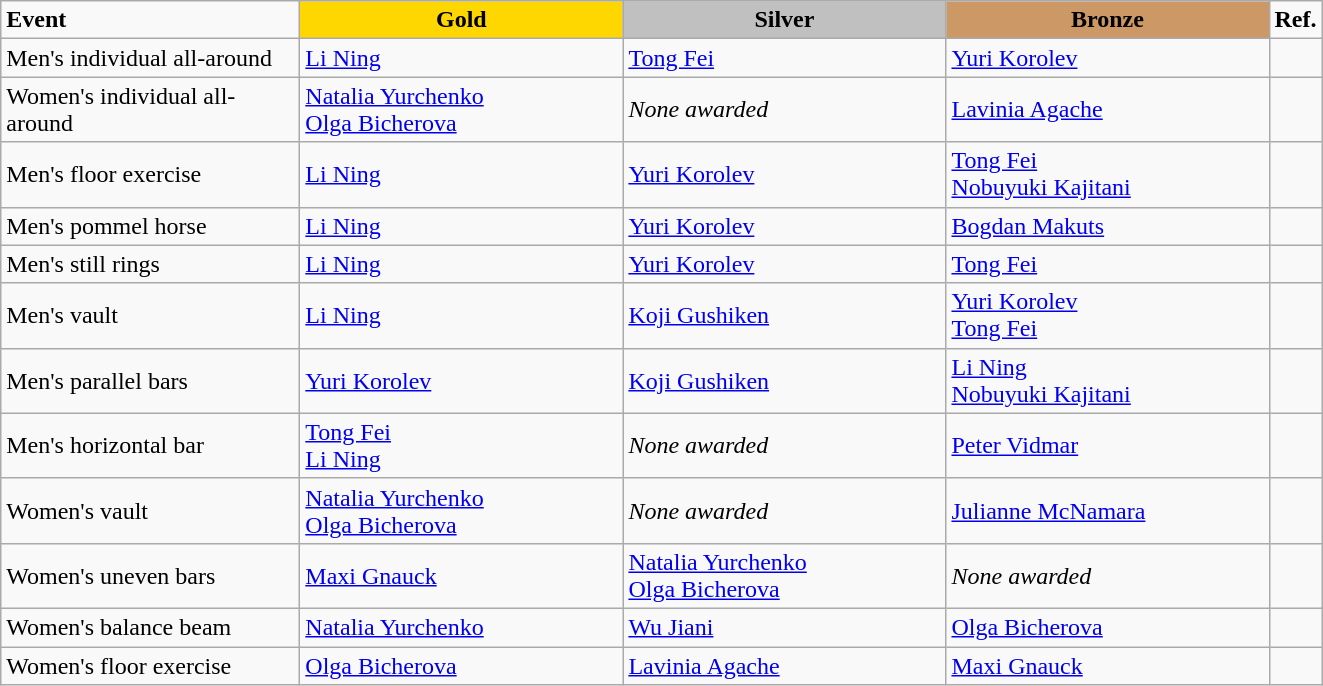<table class="wikitable">
<tr>
<td style="width:12em;"><strong>Event</strong></td>
<td style="text-align:center; background:gold; width:13em;"><strong>Gold</strong></td>
<td style="text-align:center; background:silver; width:13em;"><strong>Silver</strong></td>
<td style="text-align:center; background:#c96; width:13em;"><strong>Bronze</strong></td>
<td style="width:1em;"><strong>Ref.</strong></td>
</tr>
<tr>
<td>Men's individual all-around</td>
<td> <a href='#'>Li Ning</a></td>
<td> <a href='#'>Tong Fei</a></td>
<td> <a href='#'>Yuri Korolev</a></td>
<td></td>
</tr>
<tr>
<td> Women's individual all-around </td>
<td> <a href='#'>Natalia Yurchenko</a> <br>  <a href='#'>Olga Bicherova</a></td>
<td><em>None awarded</em></td>
<td> <a href='#'>Lavinia Agache</a></td>
<td></td>
</tr>
<tr>
<td>Men's floor exercise</td>
<td> <a href='#'>Li Ning</a></td>
<td> <a href='#'>Yuri Korolev</a></td>
<td> <a href='#'>Tong Fei</a><br> <a href='#'>Nobuyuki Kajitani</a></td>
<td></td>
</tr>
<tr>
<td>Men's pommel horse</td>
<td> <a href='#'>Li Ning</a></td>
<td> <a href='#'>Yuri Korolev</a></td>
<td> <a href='#'>Bogdan Makuts</a></td>
<td></td>
</tr>
<tr>
<td>Men's still rings</td>
<td> <a href='#'>Li Ning</a></td>
<td> <a href='#'>Yuri Korolev</a></td>
<td> <a href='#'>Tong Fei</a></td>
<td></td>
</tr>
<tr>
<td>Men's vault</td>
<td> <a href='#'>Li Ning</a></td>
<td> <a href='#'>Koji Gushiken</a></td>
<td> <a href='#'>Yuri Korolev</a><br> <a href='#'>Tong Fei</a></td>
<td></td>
</tr>
<tr>
<td>Men's parallel bars</td>
<td> <a href='#'>Yuri Korolev</a></td>
<td> <a href='#'>Koji Gushiken</a></td>
<td> <a href='#'>Li Ning</a><br> <a href='#'>Nobuyuki Kajitani</a></td>
<td></td>
</tr>
<tr>
<td>Men's horizontal bar</td>
<td> <a href='#'>Tong Fei</a><br> <a href='#'>Li Ning</a></td>
<td><em>None awarded</em></td>
<td> <a href='#'>Peter Vidmar</a></td>
<td></td>
</tr>
<tr>
<td>Women's vault</td>
<td> <a href='#'>Natalia Yurchenko</a> <br>  <a href='#'>Olga Bicherova</a></td>
<td><em>None awarded</em></td>
<td> <a href='#'>Julianne McNamara</a></td>
<td></td>
</tr>
<tr>
<td>Women's uneven bars</td>
<td> <a href='#'>Maxi Gnauck</a></td>
<td> <a href='#'>Natalia Yurchenko</a> <br>  <a href='#'>Olga Bicherova</a></td>
<td><em>None awarded</em></td>
<td></td>
</tr>
<tr>
<td> Women's balance beam </td>
<td> <a href='#'>Natalia Yurchenko</a></td>
<td> <a href='#'>Wu Jiani</a></td>
<td> <a href='#'>Olga Bicherova</a></td>
<td></td>
</tr>
<tr>
<td>Women's floor exercise</td>
<td> <a href='#'>Olga Bicherova</a></td>
<td> <a href='#'>Lavinia Agache</a></td>
<td> <a href='#'>Maxi Gnauck</a></td>
<td></td>
</tr>
</table>
